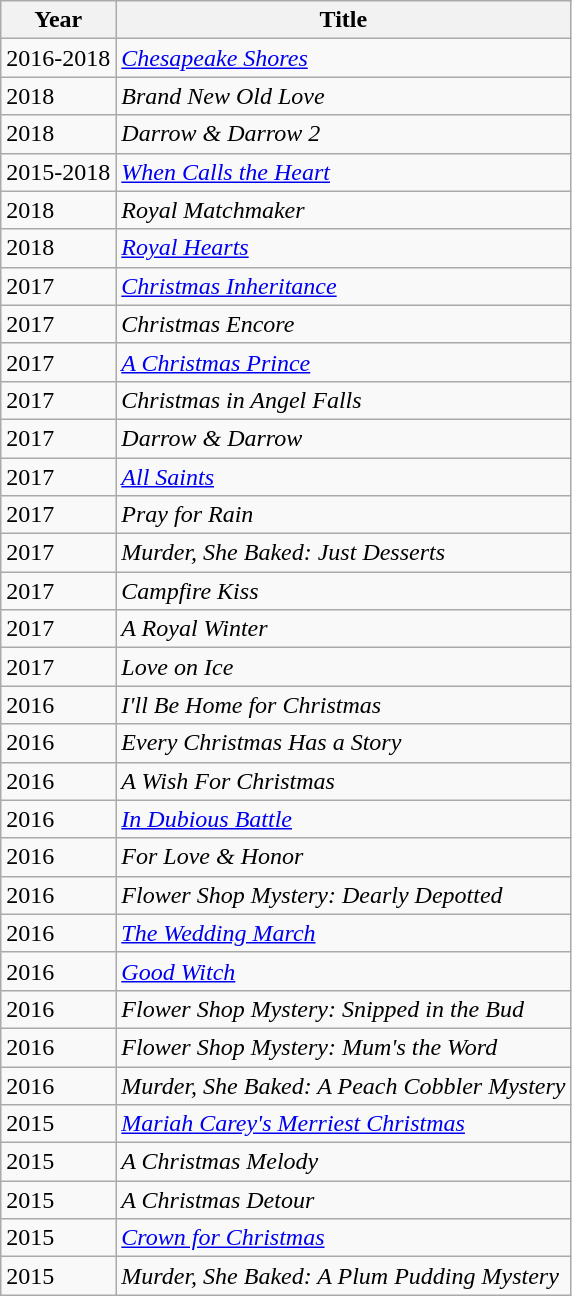<table class="wikitable sortable">
<tr>
<th>Year</th>
<th>Title</th>
</tr>
<tr>
<td>2016-2018</td>
<td><em><a href='#'>Chesapeake Shores</a></em></td>
</tr>
<tr>
<td>2018</td>
<td><em>Brand New Old Love</em></td>
</tr>
<tr>
<td>2018</td>
<td><em>Darrow & Darrow 2</em></td>
</tr>
<tr>
<td>2015-2018</td>
<td><em><a href='#'>When Calls the Heart</a></em></td>
</tr>
<tr>
<td>2018</td>
<td><em>Royal Matchmaker</em></td>
</tr>
<tr>
<td>2018</td>
<td><em><a href='#'>Royal Hearts</a></em></td>
</tr>
<tr>
<td>2017</td>
<td><em><a href='#'>Christmas Inheritance</a></em></td>
</tr>
<tr>
<td>2017</td>
<td><em>Christmas Encore</em></td>
</tr>
<tr>
<td>2017</td>
<td><em><a href='#'>A Christmas Prince</a></em></td>
</tr>
<tr>
<td>2017</td>
<td><em>Christmas in Angel Falls</em></td>
</tr>
<tr>
<td>2017</td>
<td><em>Darrow & Darrow</em></td>
</tr>
<tr>
<td>2017</td>
<td><em><a href='#'>All Saints</a></em></td>
</tr>
<tr>
<td>2017</td>
<td><em>Pray for Rain</em></td>
</tr>
<tr>
<td>2017</td>
<td><em>Murder, She Baked: Just Desserts</em></td>
</tr>
<tr>
<td>2017</td>
<td><em>Campfire Kiss</em></td>
</tr>
<tr>
<td>2017</td>
<td><em>A Royal Winter</em></td>
</tr>
<tr>
<td>2017</td>
<td><em>Love on Ice</em></td>
</tr>
<tr>
<td>2016</td>
<td><em>I'll Be Home for Christmas</em></td>
</tr>
<tr>
<td>2016</td>
<td><em>Every Christmas Has a Story</em></td>
</tr>
<tr>
<td>2016</td>
<td><em>A Wish For Christmas</em></td>
</tr>
<tr>
<td>2016</td>
<td><em><a href='#'>In Dubious Battle</a></em></td>
</tr>
<tr>
<td>2016</td>
<td><em>For Love & Honor</em></td>
</tr>
<tr>
<td>2016</td>
<td><em>Flower Shop Mystery: Dearly Depotted</em></td>
</tr>
<tr>
<td>2016</td>
<td><em><a href='#'>The Wedding March</a></em></td>
</tr>
<tr>
<td>2016</td>
<td><em><a href='#'>Good Witch</a></em></td>
</tr>
<tr>
<td>2016</td>
<td><em>Flower Shop Mystery: Snipped in the Bud</em></td>
</tr>
<tr>
<td>2016</td>
<td><em>Flower Shop Mystery: Mum's the Word</em></td>
</tr>
<tr>
<td>2016</td>
<td><em>Murder, She Baked: A Peach Cobbler Mystery</em></td>
</tr>
<tr>
<td>2015</td>
<td><em><a href='#'>Mariah Carey's Merriest Christmas</a></em></td>
</tr>
<tr>
<td>2015</td>
<td><em>A Christmas Melody</em></td>
</tr>
<tr>
<td>2015</td>
<td><em>A Christmas Detour</em></td>
</tr>
<tr>
<td>2015</td>
<td><em><a href='#'>Crown for Christmas</a></em></td>
</tr>
<tr>
<td>2015</td>
<td><em>Murder, She Baked: A Plum Pudding Mystery</em></td>
</tr>
</table>
